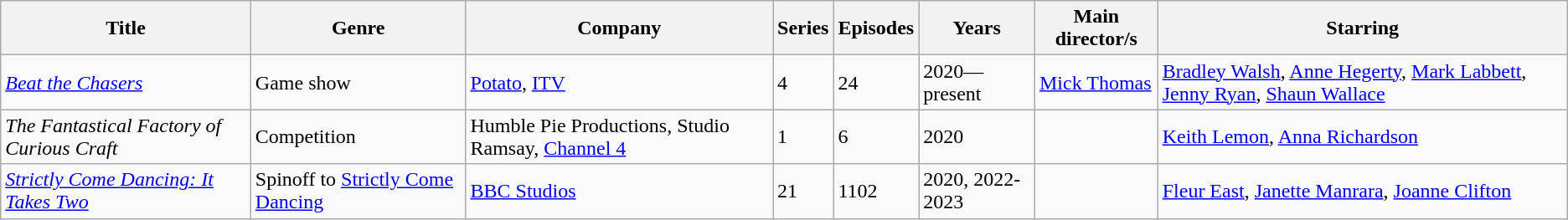<table class="wikitable unsortable">
<tr>
<th>Title</th>
<th>Genre</th>
<th>Company</th>
<th>Series</th>
<th>Episodes</th>
<th>Years</th>
<th>Main director/s</th>
<th>Starring</th>
</tr>
<tr>
<td><em><a href='#'>Beat the Chasers</a></em></td>
<td>Game show</td>
<td><a href='#'>Potato</a>, <a href='#'>ITV</a></td>
<td>4</td>
<td>24</td>
<td>2020—present </td>
<td><a href='#'>Mick Thomas</a></td>
<td><a href='#'>Bradley Walsh</a>, <a href='#'>Anne Hegerty</a>, <a href='#'>Mark Labbett</a>, <a href='#'>Jenny Ryan</a>, <a href='#'>Shaun Wallace</a></td>
</tr>
<tr>
<td><em>The Fantastical Factory of Curious Craft</em></td>
<td>Competition</td>
<td>Humble Pie Productions, Studio Ramsay, <a href='#'>Channel 4</a></td>
<td>1</td>
<td>6</td>
<td>2020</td>
<td></td>
<td><a href='#'>Keith Lemon</a>, <a href='#'>Anna Richardson</a></td>
</tr>
<tr>
<td><em><a href='#'>Strictly Come Dancing: It Takes Two</a></em></td>
<td>Spinoff to <a href='#'>Strictly Come Dancing</a></td>
<td><a href='#'>BBC Studios</a></td>
<td>21</td>
<td>1102</td>
<td>2020, 2022-2023</td>
<td></td>
<td><a href='#'>Fleur East</a>, <a href='#'>Janette Manrara</a>, <a href='#'>Joanne Clifton</a></td>
</tr>
</table>
